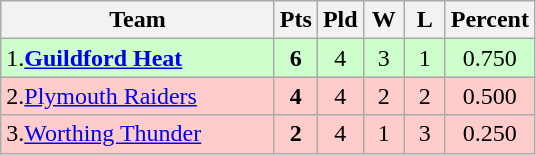<table class="wikitable" style="text-align: center;">
<tr>
<th width="175">Team</th>
<th width="20" abbr="Points">Pts</th>
<th width="20" abbr="Played">Pld</th>
<th width="20" abbr="Won">W</th>
<th width="20" abbr="Lost">L</th>
<th width="20" abbr="Percentage">Percent</th>
</tr>
<tr style="background: #ccffcc;">
<td style="text-align:left;">1.<strong><a href='#'>Guildford Heat</a></strong></td>
<td><strong>6</strong></td>
<td>4</td>
<td>3</td>
<td>1</td>
<td>0.750</td>
</tr>
<tr style="background: #ffcccc;">
<td style="text-align:left;">2.<a href='#'>Plymouth Raiders</a></td>
<td><strong>4</strong></td>
<td>4</td>
<td>2</td>
<td>2</td>
<td>0.500</td>
</tr>
<tr style="background: #ffcccc;">
<td style="text-align:left;">3.<a href='#'>Worthing Thunder</a></td>
<td><strong>2</strong></td>
<td>4</td>
<td>1</td>
<td>3</td>
<td>0.250</td>
</tr>
</table>
